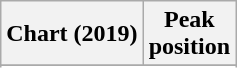<table class="wikitable plainrowheaders sortable" style="text-align:center;">
<tr>
<th>Chart (2019)</th>
<th>Peak<br>position</th>
</tr>
<tr>
</tr>
<tr>
</tr>
</table>
